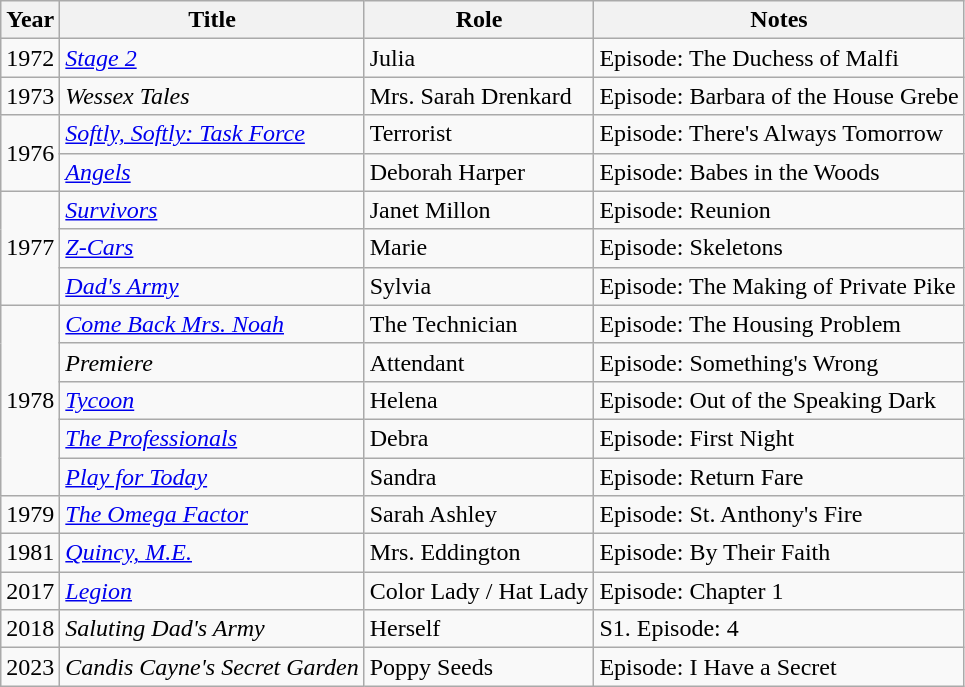<table class="wikitable sortable plainrowheaders">
<tr style="text-align:center;">
<th scope="col">Year</th>
<th scope="col">Title</th>
<th scope="col">Role</th>
<th scope="col">Notes</th>
</tr>
<tr>
<td>1972</td>
<td><em><a href='#'>Stage 2</a></em></td>
<td>Julia</td>
<td>Episode: The Duchess of Malfi</td>
</tr>
<tr>
<td>1973</td>
<td><em>Wessex Tales</em></td>
<td>Mrs. Sarah Drenkard</td>
<td>Episode: Barbara of the House Grebe</td>
</tr>
<tr>
<td rowspan="2">1976</td>
<td><em><a href='#'>Softly, Softly: Task Force</a></em></td>
<td>Terrorist</td>
<td>Episode: There's Always Tomorrow</td>
</tr>
<tr>
<td><em><a href='#'>Angels</a></em></td>
<td>Deborah Harper</td>
<td>Episode: Babes in the Woods</td>
</tr>
<tr>
<td rowspan="3">1977</td>
<td><em><a href='#'>Survivors</a></em></td>
<td>Janet Millon</td>
<td>Episode: Reunion</td>
</tr>
<tr>
<td><em><a href='#'>Z-Cars</a></em></td>
<td>Marie</td>
<td>Episode: Skeletons</td>
</tr>
<tr>
<td><em><a href='#'>Dad's Army</a></em></td>
<td>Sylvia</td>
<td>Episode: The Making of Private Pike</td>
</tr>
<tr>
<td rowspan="5">1978</td>
<td><em><a href='#'>Come Back Mrs. Noah</a></em></td>
<td>The Technician</td>
<td>Episode: The Housing Problem</td>
</tr>
<tr>
<td><em>Premiere</em></td>
<td>Attendant</td>
<td>Episode: Something's Wrong</td>
</tr>
<tr>
<td><em><a href='#'>Tycoon</a></em></td>
<td>Helena</td>
<td>Episode: Out of the Speaking Dark</td>
</tr>
<tr>
<td><em><a href='#'>The Professionals</a></em></td>
<td>Debra</td>
<td>Episode: First Night</td>
</tr>
<tr>
<td><em><a href='#'>Play for Today</a></em></td>
<td>Sandra</td>
<td>Episode: Return Fare</td>
</tr>
<tr>
<td>1979</td>
<td><em><a href='#'>The Omega Factor</a></em></td>
<td>Sarah Ashley</td>
<td>Episode: St. Anthony's Fire</td>
</tr>
<tr>
<td>1981</td>
<td><em><a href='#'>Quincy, M.E.</a></em></td>
<td>Mrs. Eddington</td>
<td>Episode: By Their Faith</td>
</tr>
<tr>
<td>2017</td>
<td><em><a href='#'>Legion</a></em></td>
<td>Color Lady / Hat Lady</td>
<td>Episode: Chapter 1</td>
</tr>
<tr>
<td>2018</td>
<td><em>Saluting Dad's Army</em></td>
<td>Herself</td>
<td>S1. Episode: 4</td>
</tr>
<tr>
<td>2023</td>
<td><em>Candis Cayne's Secret Garden</em></td>
<td>Poppy Seeds</td>
<td>Episode: I Have a Secret</td>
</tr>
</table>
